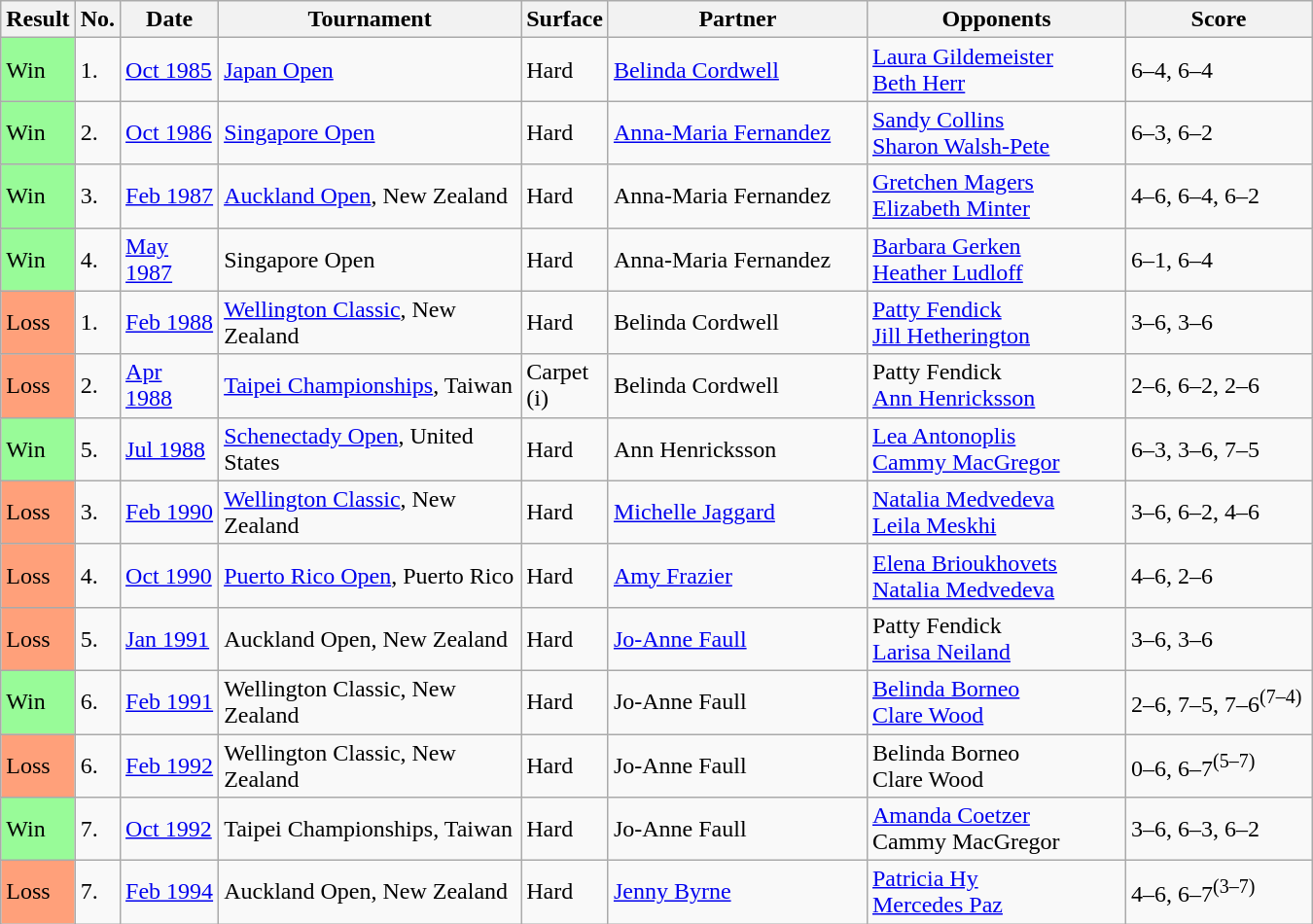<table class="sortable wikitable">
<tr>
<th style="width:40px">Result</th>
<th>No.</th>
<th style="width:60px">Date</th>
<th style="width:200px">Tournament</th>
<th style="width:50px">Surface</th>
<th style="width:170px">Partner</th>
<th style="width:170px">Opponents</th>
<th style="width:120px" class="unsortable">Score</th>
</tr>
<tr>
<td style="background:#98fb98;">Win</td>
<td>1.</td>
<td><a href='#'>Oct 1985</a></td>
<td><a href='#'>Japan Open</a></td>
<td>Hard</td>
<td> <a href='#'>Belinda Cordwell</a></td>
<td> <a href='#'>Laura Gildemeister</a><br> <a href='#'>Beth Herr</a></td>
<td>6–4, 6–4</td>
</tr>
<tr>
<td style="background:#98fb98;">Win</td>
<td>2.</td>
<td><a href='#'>Oct 1986</a></td>
<td><a href='#'>Singapore Open</a></td>
<td>Hard</td>
<td> <a href='#'>Anna-Maria Fernandez</a></td>
<td> <a href='#'>Sandy Collins</a><br> <a href='#'>Sharon Walsh-Pete</a></td>
<td>6–3, 6–2</td>
</tr>
<tr>
<td style="background:#98fb98;">Win</td>
<td>3.</td>
<td><a href='#'>Feb 1987</a></td>
<td><a href='#'>Auckland Open</a>, New Zealand</td>
<td>Hard</td>
<td> Anna-Maria Fernandez</td>
<td> <a href='#'>Gretchen Magers</a><br> <a href='#'>Elizabeth Minter</a></td>
<td>4–6, 6–4, 6–2</td>
</tr>
<tr>
<td style="background:#98fb98;">Win</td>
<td>4.</td>
<td><a href='#'>May 1987</a></td>
<td>Singapore Open</td>
<td>Hard</td>
<td> Anna-Maria Fernandez</td>
<td> <a href='#'>Barbara Gerken</a><br> <a href='#'>Heather Ludloff</a></td>
<td>6–1, 6–4</td>
</tr>
<tr>
<td style="background:#ffa07a;">Loss</td>
<td>1.</td>
<td><a href='#'>Feb 1988</a></td>
<td><a href='#'>Wellington Classic</a>, New Zealand</td>
<td>Hard</td>
<td> Belinda Cordwell</td>
<td> <a href='#'>Patty Fendick</a><br> <a href='#'>Jill Hetherington</a></td>
<td>3–6, 3–6</td>
</tr>
<tr>
<td style="background:#ffa07a;">Loss</td>
<td>2.</td>
<td><a href='#'>Apr 1988</a></td>
<td><a href='#'>Taipei Championships</a>, Taiwan</td>
<td>Carpet (i)</td>
<td> Belinda Cordwell</td>
<td> Patty Fendick<br> <a href='#'>Ann Henricksson</a></td>
<td>2–6, 6–2, 2–6</td>
</tr>
<tr>
<td style="background:#98fb98;">Win</td>
<td>5.</td>
<td><a href='#'>Jul 1988</a></td>
<td><a href='#'>Schenectady Open</a>, United States</td>
<td>Hard</td>
<td> Ann Henricksson</td>
<td> <a href='#'>Lea Antonoplis</a><br> <a href='#'>Cammy MacGregor</a></td>
<td>6–3, 3–6, 7–5</td>
</tr>
<tr>
<td style="background:#ffa07a;">Loss</td>
<td>3.</td>
<td><a href='#'>Feb 1990</a></td>
<td><a href='#'>Wellington Classic</a>, New Zealand</td>
<td>Hard</td>
<td> <a href='#'>Michelle Jaggard</a></td>
<td> <a href='#'>Natalia Medvedeva</a><br> <a href='#'>Leila Meskhi</a></td>
<td>3–6, 6–2, 4–6</td>
</tr>
<tr>
<td style="background:#ffa07a;">Loss</td>
<td>4.</td>
<td><a href='#'>Oct 1990</a></td>
<td><a href='#'>Puerto Rico Open</a>, Puerto Rico</td>
<td>Hard</td>
<td> <a href='#'>Amy Frazier</a></td>
<td> <a href='#'>Elena Brioukhovets</a><br> <a href='#'>Natalia Medvedeva</a></td>
<td>4–6, 2–6</td>
</tr>
<tr>
<td style="background:#ffa07a;">Loss</td>
<td>5.</td>
<td><a href='#'>Jan 1991</a></td>
<td>Auckland Open, New Zealand</td>
<td>Hard</td>
<td> <a href='#'>Jo-Anne Faull</a></td>
<td> Patty Fendick<br> <a href='#'>Larisa Neiland</a></td>
<td>3–6, 3–6</td>
</tr>
<tr>
<td style="background:#98fb98;">Win</td>
<td>6.</td>
<td><a href='#'>Feb 1991</a></td>
<td>Wellington Classic, New Zealand</td>
<td>Hard</td>
<td> Jo-Anne Faull</td>
<td> <a href='#'>Belinda Borneo</a><br> <a href='#'>Clare Wood</a></td>
<td>2–6, 7–5, 7–6<sup>(7–4)</sup></td>
</tr>
<tr>
<td style="background:#ffa07a;">Loss</td>
<td>6.</td>
<td><a href='#'>Feb 1992</a></td>
<td>Wellington Classic, New Zealand</td>
<td>Hard</td>
<td> Jo-Anne Faull</td>
<td> Belinda Borneo<br> Clare Wood</td>
<td>0–6, 6–7<sup>(5–7)</sup></td>
</tr>
<tr>
<td style="background:#98fb98;">Win</td>
<td>7.</td>
<td><a href='#'>Oct 1992</a></td>
<td>Taipei Championships, Taiwan</td>
<td>Hard</td>
<td> Jo-Anne Faull</td>
<td> <a href='#'>Amanda Coetzer</a><br> Cammy MacGregor</td>
<td>3–6, 6–3, 6–2</td>
</tr>
<tr>
<td style="background:#ffa07a;">Loss</td>
<td>7.</td>
<td><a href='#'>Feb 1994</a></td>
<td>Auckland Open, New Zealand</td>
<td>Hard</td>
<td> <a href='#'>Jenny Byrne</a></td>
<td> <a href='#'>Patricia Hy</a><br> <a href='#'>Mercedes Paz</a></td>
<td>4–6, 6–7<sup>(3–7)</sup></td>
</tr>
</table>
